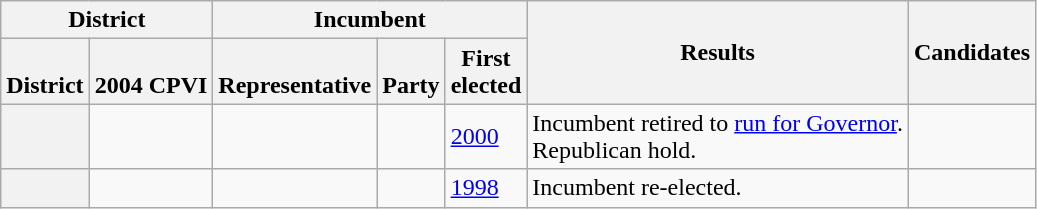<table class="wikitable sortable">
<tr>
<th colspan=2>District</th>
<th colspan=3>Incumbent</th>
<th rowspan=2>Results</th>
<th rowspan=2>Candidates</th>
</tr>
<tr valign=bottom>
<th>District</th>
<th>2004 CPVI</th>
<th>Representative</th>
<th>Party</th>
<th>First<br>elected</th>
</tr>
<tr>
<th></th>
<td></td>
<td></td>
<td></td>
<td><a href='#'>2000</a></td>
<td>Incumbent retired to <a href='#'>run for Governor</a>.<br>Republican hold.</td>
<td nowrap></td>
</tr>
<tr>
<th></th>
<td></td>
<td></td>
<td></td>
<td><a href='#'>1998</a></td>
<td>Incumbent re-elected.</td>
<td nowrap></td>
</tr>
</table>
